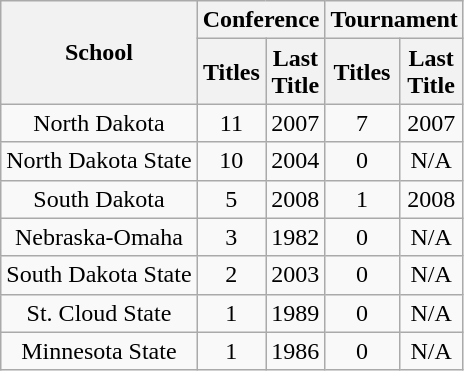<table class="wikitable" style="text-align:center">
<tr>
<th rowspan=2>School</th>
<th colspan=2>Conference</th>
<th colspan=2>Tournament</th>
</tr>
<tr>
<th>Titles</th>
<th>Last<br>Title</th>
<th>Titles</th>
<th>Last<br>Title</th>
</tr>
<tr>
<td>North Dakota</td>
<td>11</td>
<td>2007</td>
<td>7</td>
<td>2007</td>
</tr>
<tr>
<td>North Dakota State</td>
<td>10</td>
<td>2004</td>
<td>0</td>
<td>N/A</td>
</tr>
<tr>
<td>South Dakota</td>
<td>5</td>
<td>2008</td>
<td>1</td>
<td>2008</td>
</tr>
<tr>
<td>Nebraska-Omaha</td>
<td>3</td>
<td>1982</td>
<td>0</td>
<td>N/A</td>
</tr>
<tr>
<td>South Dakota State</td>
<td>2</td>
<td>2003</td>
<td>0</td>
<td>N/A</td>
</tr>
<tr>
<td>St. Cloud State</td>
<td>1</td>
<td>1989</td>
<td>0</td>
<td>N/A</td>
</tr>
<tr>
<td>Minnesota State</td>
<td>1</td>
<td>1986</td>
<td>0</td>
<td>N/A</td>
</tr>
</table>
